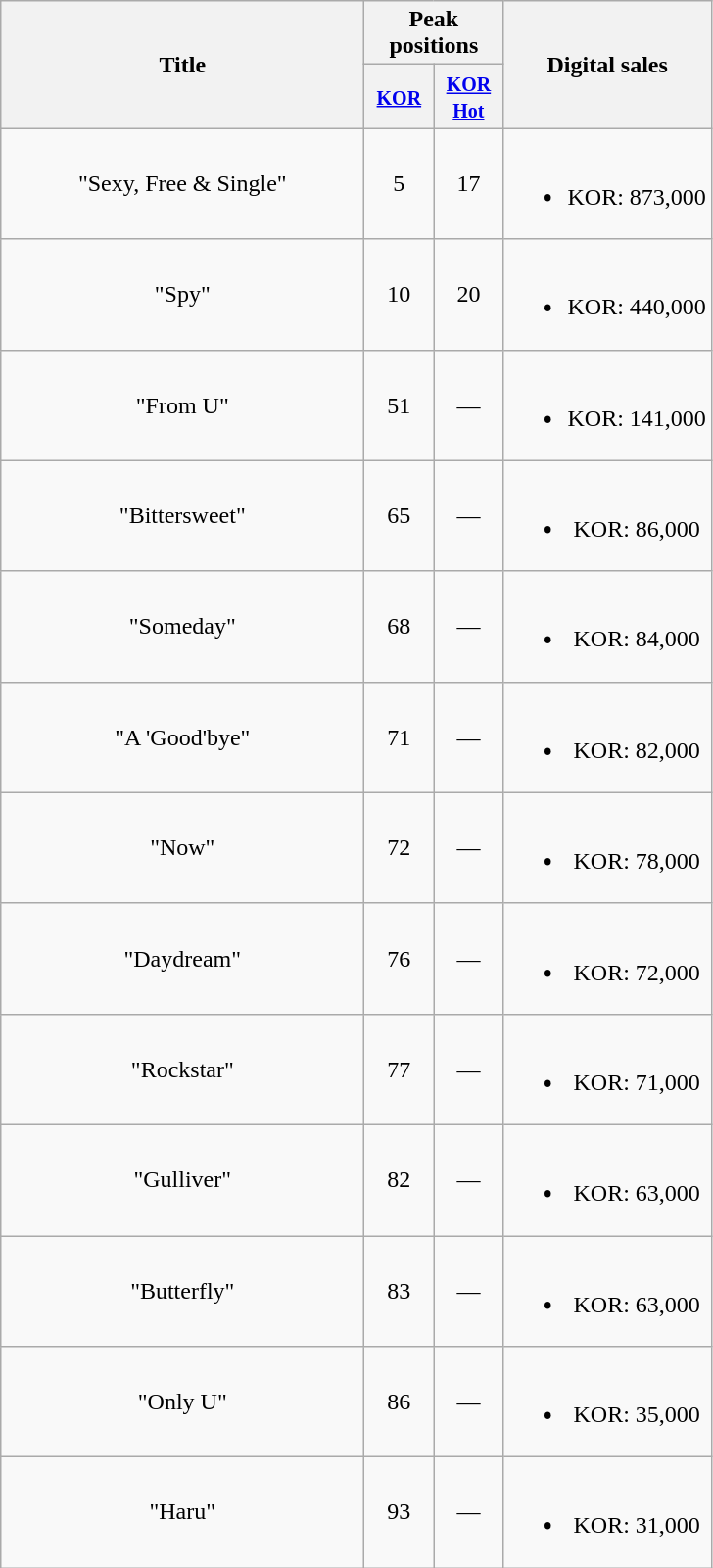<table class="wikitable" style="text-align:center">
<tr>
<th rowspan="2" style="width:15em">Title</th>
<th colspan="2">Peak positions</th>
<th rowspan="2">Digital sales</th>
</tr>
<tr>
<th style="width:2.5em;"><small><a href='#'>KOR</a></small><br></th>
<th style="width:2.5em;"><small><a href='#'>KOR Hot</a></small><br></th>
</tr>
<tr>
<td>"Sexy, Free & Single"</td>
<td>5</td>
<td>17</td>
<td><br><ul><li>KOR: 873,000</li></ul></td>
</tr>
<tr>
<td>"Spy"</td>
<td>10</td>
<td>20</td>
<td><br><ul><li>KOR: 440,000</li></ul></td>
</tr>
<tr>
<td>"From U"</td>
<td>51</td>
<td>—</td>
<td><br><ul><li>KOR: 141,000</li></ul></td>
</tr>
<tr>
<td>"Bittersweet"</td>
<td>65</td>
<td>—</td>
<td><br><ul><li>KOR: 86,000</li></ul></td>
</tr>
<tr>
<td>"Someday"</td>
<td>68</td>
<td>—</td>
<td><br><ul><li>KOR: 84,000</li></ul></td>
</tr>
<tr>
<td>"A 'Good'bye"</td>
<td>71</td>
<td>—</td>
<td><br><ul><li>KOR: 82,000</li></ul></td>
</tr>
<tr>
<td>"Now"</td>
<td>72</td>
<td>—</td>
<td><br><ul><li>KOR: 78,000</li></ul></td>
</tr>
<tr>
<td>"Daydream"</td>
<td>76</td>
<td>—</td>
<td><br><ul><li>KOR: 72,000</li></ul></td>
</tr>
<tr>
<td>"Rockstar"</td>
<td>77</td>
<td>—</td>
<td><br><ul><li>KOR: 71,000</li></ul></td>
</tr>
<tr>
<td>"Gulliver"</td>
<td>82</td>
<td>—</td>
<td><br><ul><li>KOR: 63,000</li></ul></td>
</tr>
<tr>
<td>"Butterfly"</td>
<td>83</td>
<td>—</td>
<td><br><ul><li>KOR: 63,000</li></ul></td>
</tr>
<tr>
<td>"Only U"</td>
<td>86</td>
<td>—</td>
<td><br><ul><li>KOR: 35,000</li></ul></td>
</tr>
<tr>
<td>"Haru"</td>
<td>93</td>
<td>—</td>
<td><br><ul><li>KOR: 31,000</li></ul></td>
</tr>
</table>
